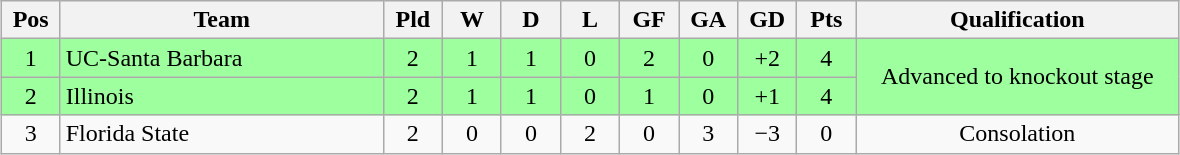<table class="wikitable" style="text-align:center; margin: 1em auto">
<tr>
<th style="width:2em">Pos</th>
<th style="width:13em">Team</th>
<th style="width:2em">Pld</th>
<th style="width:2em">W</th>
<th style="width:2em">D</th>
<th style="width:2em">L</th>
<th style="width:2em">GF</th>
<th style="width:2em">GA</th>
<th style="width:2em">GD</th>
<th style="width:2em">Pts</th>
<th style="width:13em">Qualification</th>
</tr>
<tr bgcolor="#9eff9e">
<td>1</td>
<td style="text-align:left">UC-Santa Barbara</td>
<td>2</td>
<td>1</td>
<td>1</td>
<td>0</td>
<td>2</td>
<td>0</td>
<td>+2</td>
<td>4</td>
<td rowspan="2">Advanced to knockout stage</td>
</tr>
<tr bgcolor="#9eff9e">
<td>2</td>
<td style="text-align:left">Illinois</td>
<td>2</td>
<td>1</td>
<td>1</td>
<td>0</td>
<td>1</td>
<td>0</td>
<td>+1</td>
<td>4</td>
</tr>
<tr>
<td>3</td>
<td style="text-align:left">Florida State</td>
<td>2</td>
<td>0</td>
<td>0</td>
<td>2</td>
<td>0</td>
<td>3</td>
<td>−3</td>
<td>0</td>
<td>Consolation</td>
</tr>
</table>
